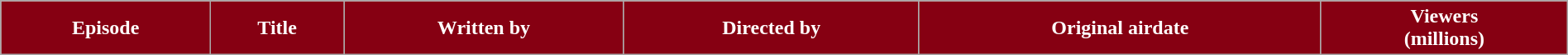<table class="wikitable plainrowheaders" style="width:100%;">
<tr style="color:#fff;">
<th style="background:#860012;">Episode</th>
<th style="background:#860012;">Title</th>
<th style="background:#860012;">Written by</th>
<th style="background:#860012;">Directed by</th>
<th style="background:#860012;">Original airdate</th>
<th style="background:#860012;">Viewers<br>(millions)<br>
</th>
</tr>
</table>
